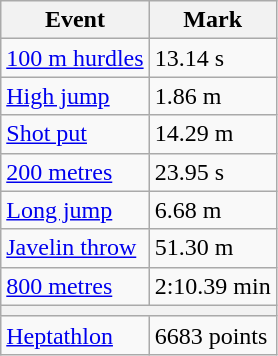<table class=wikitable>
<tr>
<th>Event</th>
<th>Mark</th>
</tr>
<tr>
<td><a href='#'>100 m hurdles</a></td>
<td>13.14 s</td>
</tr>
<tr>
<td><a href='#'>High jump</a></td>
<td>1.86 m</td>
</tr>
<tr>
<td><a href='#'>Shot put</a></td>
<td>14.29 m</td>
</tr>
<tr>
<td><a href='#'>200 metres</a></td>
<td>23.95 s</td>
</tr>
<tr>
<td><a href='#'>Long jump</a></td>
<td>6.68 m</td>
</tr>
<tr>
<td><a href='#'>Javelin throw</a></td>
<td>51.30 m</td>
</tr>
<tr>
<td><a href='#'>800 metres</a></td>
<td>2:10.39 min</td>
</tr>
<tr>
<th colspan=2></th>
</tr>
<tr>
<td><a href='#'>Heptathlon</a></td>
<td>6683 points</td>
</tr>
</table>
